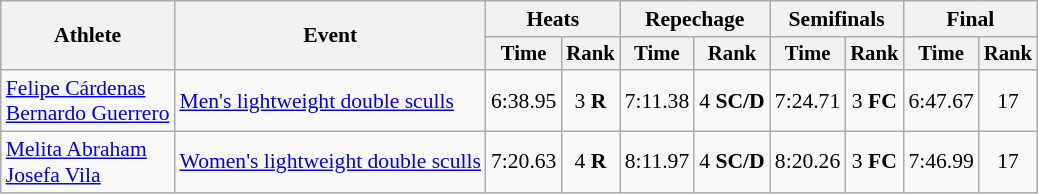<table class="wikitable" style="font-size:90%">
<tr>
<th rowspan="2">Athlete</th>
<th rowspan="2">Event</th>
<th colspan="2">Heats</th>
<th colspan="2">Repechage</th>
<th colspan="2">Semifinals</th>
<th colspan="2">Final</th>
</tr>
<tr style="font-size:96%">
<th>Time</th>
<th>Rank</th>
<th>Time</th>
<th>Rank</th>
<th>Time</th>
<th>Rank</th>
<th>Time</th>
<th>Rank</th>
</tr>
<tr align=center>
<td align=left><a href='#'>Felipe Cárdenas</a><br><a href='#'>Bernardo Guerrero</a></td>
<td align=left><a href='#'>Men's lightweight double sculls</a></td>
<td>6:38.95</td>
<td>3 <strong>R</strong></td>
<td>7:11.38</td>
<td>4 <strong>SC/D</strong></td>
<td>7:24.71</td>
<td>3 <strong>FC</strong></td>
<td>6:47.67</td>
<td>17</td>
</tr>
<tr align=center>
<td align=left><a href='#'>Melita Abraham</a><br><a href='#'>Josefa Vila</a></td>
<td align=left><a href='#'>Women's lightweight double sculls</a></td>
<td>7:20.63</td>
<td>4 <strong>R</strong></td>
<td>8:11.97</td>
<td>4 <strong>SC/D</strong></td>
<td>8:20.26</td>
<td>3 <strong>FC</strong></td>
<td>7:46.99</td>
<td>17</td>
</tr>
</table>
